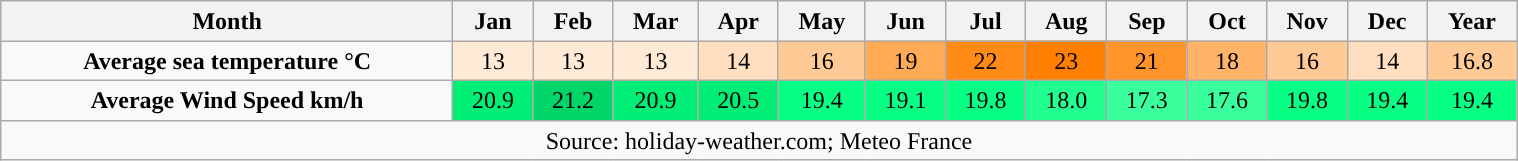<table style="width:80%;text-align:center;line-height:1.2em;margin-left:auto;margin-right:auto" class="wikitable mw-collapsible">
<tr>
<th><strong>Month</strong></th>
<th>Jan</th>
<th>Feb</th>
<th>Mar</th>
<th>Apr</th>
<th>May</th>
<th>Jun</th>
<th>Jul</th>
<th>Aug</th>
<th>Sep</th>
<th>Oct</th>
<th>Nov</th>
<th>Dec</th>
<th>Year</th>
</tr>
<tr>
<td><strong>Average sea temperature °C</strong></td>
<td style="background:#ffead5;">13</td>
<td style="background:#ffead5;">13</td>
<td style="background:#ffead5;">13</td>
<td style="background:#ffdfbf;">14</td>
<td style="background:#ffca95;">16</td>
<td style="background:#ffaa55;">19</td>
<td style="background:#ff8a15;">22</td>
<td style="background:#ff7f00;">23</td>
<td style="background:#ff942b;">21</td>
<td style="background:#ffb46a;">18</td>
<td style="background:#ffca95;">16</td>
<td style="background:#ffdfbf;">14</td>
<td style="background:#ffca95;">16.8</td>
</tr>
<tr>
<td><strong>Average Wind Speed km/h</strong></td>
<td style="background:#00ee76;">20.9</td>
<td style="background:#00d56a;">21.2</td>
<td style="background:#00ee76;">20.9</td>
<td style="background:#00ee76;">20.5</td>
<td style="background:#07ff83;">19.4</td>
<td style="background:#07ff83;">19.1</td>
<td style="background:#07ff83;">19.8</td>
<td style="background:#20ff8f;">18.0</td>
<td style="background:#39ff9c;">17.3</td>
<td style="background:#39ff9c;">17.6</td>
<td style="background:#07ff83;">19.8</td>
<td style="background:#07ff83;">19.4</td>
<td style="background:#07ff83;">19.4</td>
</tr>
<tr>
<td colspan="14">Source: holiday-weather.com; Meteo France</td>
</tr>
</table>
